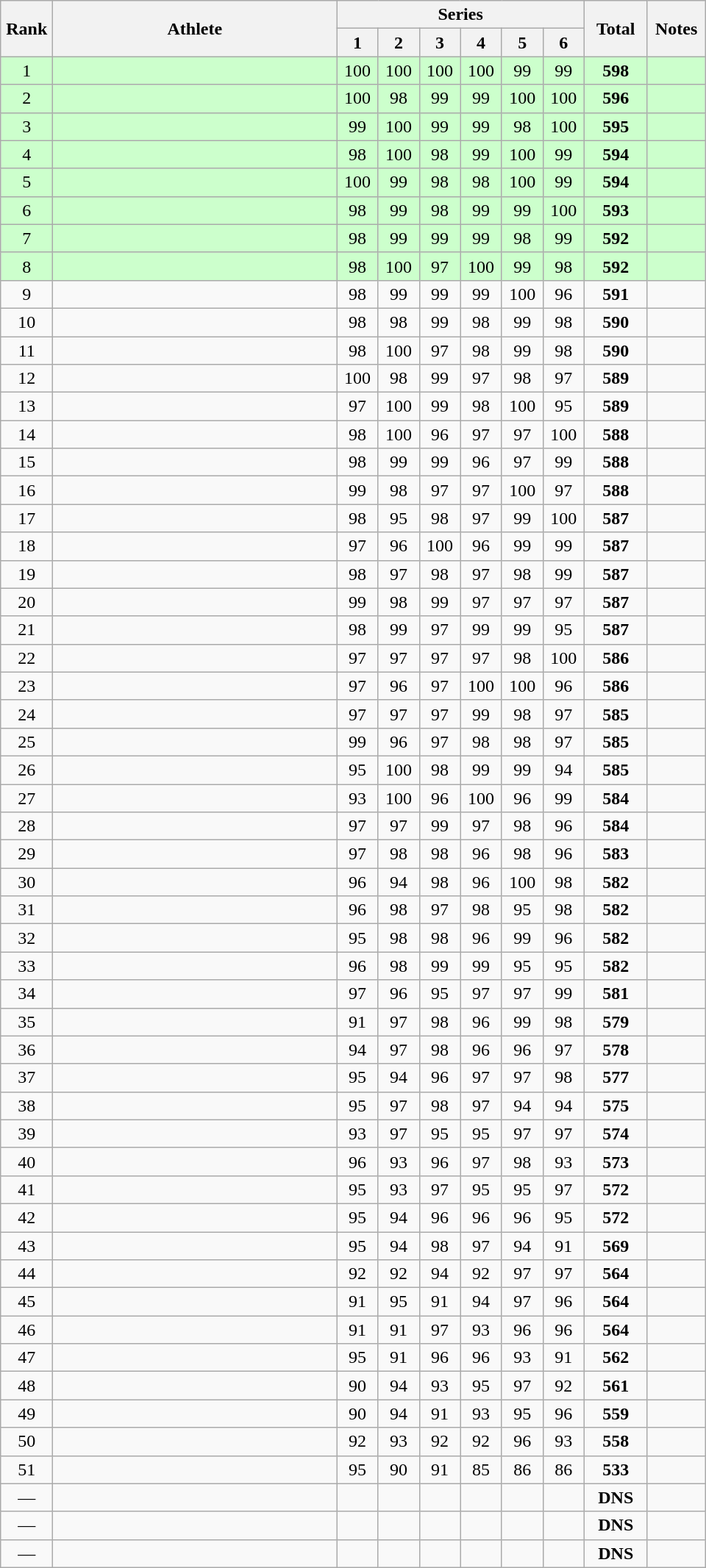<table class="wikitable" style="text-align:center">
<tr>
<th rowspan=2 width=40>Rank</th>
<th rowspan=2 width=250>Athlete</th>
<th colspan=6>Series</th>
<th rowspan=2 width=50>Total</th>
<th rowspan=2 width=45>Notes</th>
</tr>
<tr>
<th width=30>1</th>
<th width=30>2</th>
<th width=30>3</th>
<th width=30>4</th>
<th width=30>5</th>
<th width=30>6</th>
</tr>
<tr bgcolor=ccffcc>
<td>1</td>
<td align=left></td>
<td>100</td>
<td>100</td>
<td>100</td>
<td>100</td>
<td>99</td>
<td>99</td>
<td><strong>598</strong></td>
<td></td>
</tr>
<tr bgcolor=ccffcc>
<td>2</td>
<td align=left></td>
<td>100</td>
<td>98</td>
<td>99</td>
<td>99</td>
<td>100</td>
<td>100</td>
<td><strong>596</strong></td>
<td></td>
</tr>
<tr bgcolor=ccffcc>
<td>3</td>
<td align=left></td>
<td>99</td>
<td>100</td>
<td>99</td>
<td>99</td>
<td>98</td>
<td>100</td>
<td><strong>595</strong></td>
<td></td>
</tr>
<tr bgcolor=ccffcc>
<td>4</td>
<td align=left></td>
<td>98</td>
<td>100</td>
<td>98</td>
<td>99</td>
<td>100</td>
<td>99</td>
<td><strong>594</strong></td>
<td></td>
</tr>
<tr bgcolor=ccffcc>
<td>5</td>
<td align=left></td>
<td>100</td>
<td>99</td>
<td>98</td>
<td>98</td>
<td>100</td>
<td>99</td>
<td><strong>594</strong></td>
<td></td>
</tr>
<tr bgcolor=ccffcc>
<td>6</td>
<td align=left></td>
<td>98</td>
<td>99</td>
<td>98</td>
<td>99</td>
<td>99</td>
<td>100</td>
<td><strong>593</strong></td>
<td></td>
</tr>
<tr bgcolor=ccffcc>
<td>7</td>
<td align=left></td>
<td>98</td>
<td>99</td>
<td>99</td>
<td>99</td>
<td>98</td>
<td>99</td>
<td><strong>592</strong></td>
<td></td>
</tr>
<tr bgcolor=ccffcc>
<td>8</td>
<td align=left></td>
<td>98</td>
<td>100</td>
<td>97</td>
<td>100</td>
<td>99</td>
<td>98</td>
<td><strong>592</strong></td>
<td></td>
</tr>
<tr>
<td>9</td>
<td align=left></td>
<td>98</td>
<td>99</td>
<td>99</td>
<td>99</td>
<td>100</td>
<td>96</td>
<td><strong>591</strong></td>
<td></td>
</tr>
<tr>
<td>10</td>
<td align=left></td>
<td>98</td>
<td>98</td>
<td>99</td>
<td>98</td>
<td>99</td>
<td>98</td>
<td><strong>590</strong></td>
<td></td>
</tr>
<tr>
<td>11</td>
<td align=left></td>
<td>98</td>
<td>100</td>
<td>97</td>
<td>98</td>
<td>99</td>
<td>98</td>
<td><strong>590</strong></td>
<td></td>
</tr>
<tr>
<td>12</td>
<td align=left></td>
<td>100</td>
<td>98</td>
<td>99</td>
<td>97</td>
<td>98</td>
<td>97</td>
<td><strong>589</strong></td>
<td></td>
</tr>
<tr>
<td>13</td>
<td align=left></td>
<td>97</td>
<td>100</td>
<td>99</td>
<td>98</td>
<td>100</td>
<td>95</td>
<td><strong>589</strong></td>
<td></td>
</tr>
<tr>
<td>14</td>
<td align=left></td>
<td>98</td>
<td>100</td>
<td>96</td>
<td>97</td>
<td>97</td>
<td>100</td>
<td><strong>588</strong></td>
<td></td>
</tr>
<tr>
<td>15</td>
<td align=left></td>
<td>98</td>
<td>99</td>
<td>99</td>
<td>96</td>
<td>97</td>
<td>99</td>
<td><strong>588</strong></td>
<td></td>
</tr>
<tr>
<td>16</td>
<td align=left></td>
<td>99</td>
<td>98</td>
<td>97</td>
<td>97</td>
<td>100</td>
<td>97</td>
<td><strong>588</strong></td>
<td></td>
</tr>
<tr>
<td>17</td>
<td align=left></td>
<td>98</td>
<td>95</td>
<td>98</td>
<td>97</td>
<td>99</td>
<td>100</td>
<td><strong>587</strong></td>
<td></td>
</tr>
<tr>
<td>18</td>
<td align=left></td>
<td>97</td>
<td>96</td>
<td>100</td>
<td>96</td>
<td>99</td>
<td>99</td>
<td><strong>587</strong></td>
<td></td>
</tr>
<tr>
<td>19</td>
<td align=left></td>
<td>98</td>
<td>97</td>
<td>98</td>
<td>97</td>
<td>98</td>
<td>99</td>
<td><strong>587</strong></td>
<td></td>
</tr>
<tr>
<td>20</td>
<td align=left></td>
<td>99</td>
<td>98</td>
<td>99</td>
<td>97</td>
<td>97</td>
<td>97</td>
<td><strong>587</strong></td>
<td></td>
</tr>
<tr>
<td>21</td>
<td align=left></td>
<td>98</td>
<td>99</td>
<td>97</td>
<td>99</td>
<td>99</td>
<td>95</td>
<td><strong>587</strong></td>
<td></td>
</tr>
<tr>
<td>22</td>
<td align=left></td>
<td>97</td>
<td>97</td>
<td>97</td>
<td>97</td>
<td>98</td>
<td>100</td>
<td><strong>586</strong></td>
<td></td>
</tr>
<tr>
<td>23</td>
<td align=left></td>
<td>97</td>
<td>96</td>
<td>97</td>
<td>100</td>
<td>100</td>
<td>96</td>
<td><strong>586</strong></td>
<td></td>
</tr>
<tr>
<td>24</td>
<td align=left></td>
<td>97</td>
<td>97</td>
<td>97</td>
<td>99</td>
<td>98</td>
<td>97</td>
<td><strong>585</strong></td>
<td></td>
</tr>
<tr>
<td>25</td>
<td align=left></td>
<td>99</td>
<td>96</td>
<td>97</td>
<td>98</td>
<td>98</td>
<td>97</td>
<td><strong>585</strong></td>
<td></td>
</tr>
<tr>
<td>26</td>
<td align=left></td>
<td>95</td>
<td>100</td>
<td>98</td>
<td>99</td>
<td>99</td>
<td>94</td>
<td><strong>585</strong></td>
<td></td>
</tr>
<tr>
<td>27</td>
<td align=left></td>
<td>93</td>
<td>100</td>
<td>96</td>
<td>100</td>
<td>96</td>
<td>99</td>
<td><strong>584</strong></td>
<td></td>
</tr>
<tr>
<td>28</td>
<td align=left></td>
<td>97</td>
<td>97</td>
<td>99</td>
<td>97</td>
<td>98</td>
<td>96</td>
<td><strong>584</strong></td>
<td></td>
</tr>
<tr>
<td>29</td>
<td align=left></td>
<td>97</td>
<td>98</td>
<td>98</td>
<td>96</td>
<td>98</td>
<td>96</td>
<td><strong>583</strong></td>
<td></td>
</tr>
<tr>
<td>30</td>
<td align=left></td>
<td>96</td>
<td>94</td>
<td>98</td>
<td>96</td>
<td>100</td>
<td>98</td>
<td><strong>582</strong></td>
<td></td>
</tr>
<tr>
<td>31</td>
<td align=left></td>
<td>96</td>
<td>98</td>
<td>97</td>
<td>98</td>
<td>95</td>
<td>98</td>
<td><strong>582</strong></td>
<td></td>
</tr>
<tr>
<td>32</td>
<td align=left></td>
<td>95</td>
<td>98</td>
<td>98</td>
<td>96</td>
<td>99</td>
<td>96</td>
<td><strong>582</strong></td>
<td></td>
</tr>
<tr>
<td>33</td>
<td align=left></td>
<td>96</td>
<td>98</td>
<td>99</td>
<td>99</td>
<td>95</td>
<td>95</td>
<td><strong>582</strong></td>
<td></td>
</tr>
<tr>
<td>34</td>
<td align=left></td>
<td>97</td>
<td>96</td>
<td>95</td>
<td>97</td>
<td>97</td>
<td>99</td>
<td><strong>581</strong></td>
<td></td>
</tr>
<tr>
<td>35</td>
<td align=left></td>
<td>91</td>
<td>97</td>
<td>98</td>
<td>96</td>
<td>99</td>
<td>98</td>
<td><strong>579</strong></td>
<td></td>
</tr>
<tr>
<td>36</td>
<td align=left></td>
<td>94</td>
<td>97</td>
<td>98</td>
<td>96</td>
<td>96</td>
<td>97</td>
<td><strong>578</strong></td>
<td></td>
</tr>
<tr>
<td>37</td>
<td align=left></td>
<td>95</td>
<td>94</td>
<td>96</td>
<td>97</td>
<td>97</td>
<td>98</td>
<td><strong>577</strong></td>
<td></td>
</tr>
<tr>
<td>38</td>
<td align=left></td>
<td>95</td>
<td>97</td>
<td>98</td>
<td>97</td>
<td>94</td>
<td>94</td>
<td><strong>575</strong></td>
<td></td>
</tr>
<tr>
<td>39</td>
<td align=left></td>
<td>93</td>
<td>97</td>
<td>95</td>
<td>95</td>
<td>97</td>
<td>97</td>
<td><strong>574</strong></td>
<td></td>
</tr>
<tr>
<td>40</td>
<td align=left></td>
<td>96</td>
<td>93</td>
<td>96</td>
<td>97</td>
<td>98</td>
<td>93</td>
<td><strong>573</strong></td>
<td></td>
</tr>
<tr>
<td>41</td>
<td align=left></td>
<td>95</td>
<td>93</td>
<td>97</td>
<td>95</td>
<td>95</td>
<td>97</td>
<td><strong>572</strong></td>
<td></td>
</tr>
<tr>
<td>42</td>
<td align=left></td>
<td>95</td>
<td>94</td>
<td>96</td>
<td>96</td>
<td>96</td>
<td>95</td>
<td><strong>572</strong></td>
<td></td>
</tr>
<tr>
<td>43</td>
<td align=left></td>
<td>95</td>
<td>94</td>
<td>98</td>
<td>97</td>
<td>94</td>
<td>91</td>
<td><strong>569</strong></td>
<td></td>
</tr>
<tr>
<td>44</td>
<td align=left></td>
<td>92</td>
<td>92</td>
<td>94</td>
<td>92</td>
<td>97</td>
<td>97</td>
<td><strong>564</strong></td>
<td></td>
</tr>
<tr>
<td>45</td>
<td align=left></td>
<td>91</td>
<td>95</td>
<td>91</td>
<td>94</td>
<td>97</td>
<td>96</td>
<td><strong>564</strong></td>
<td></td>
</tr>
<tr>
<td>46</td>
<td align=left></td>
<td>91</td>
<td>91</td>
<td>97</td>
<td>93</td>
<td>96</td>
<td>96</td>
<td><strong>564</strong></td>
<td></td>
</tr>
<tr>
<td>47</td>
<td align=left></td>
<td>95</td>
<td>91</td>
<td>96</td>
<td>96</td>
<td>93</td>
<td>91</td>
<td><strong>562</strong></td>
<td></td>
</tr>
<tr>
<td>48</td>
<td align=left></td>
<td>90</td>
<td>94</td>
<td>93</td>
<td>95</td>
<td>97</td>
<td>92</td>
<td><strong>561</strong></td>
<td></td>
</tr>
<tr>
<td>49</td>
<td align=left></td>
<td>90</td>
<td>94</td>
<td>91</td>
<td>93</td>
<td>95</td>
<td>96</td>
<td><strong>559</strong></td>
<td></td>
</tr>
<tr>
<td>50</td>
<td align=left></td>
<td>92</td>
<td>93</td>
<td>92</td>
<td>92</td>
<td>96</td>
<td>93</td>
<td><strong>558</strong></td>
<td></td>
</tr>
<tr>
<td>51</td>
<td align=left></td>
<td>95</td>
<td>90</td>
<td>91</td>
<td>85</td>
<td>86</td>
<td>86</td>
<td><strong>533</strong></td>
<td></td>
</tr>
<tr>
<td>—</td>
<td align=left></td>
<td></td>
<td></td>
<td></td>
<td></td>
<td></td>
<td></td>
<td><strong>DNS</strong></td>
<td></td>
</tr>
<tr>
<td>—</td>
<td align=left></td>
<td></td>
<td></td>
<td></td>
<td></td>
<td></td>
<td></td>
<td><strong>DNS</strong></td>
<td></td>
</tr>
<tr>
<td>—</td>
<td align=left></td>
<td></td>
<td></td>
<td></td>
<td></td>
<td></td>
<td></td>
<td><strong>DNS</strong></td>
<td></td>
</tr>
</table>
